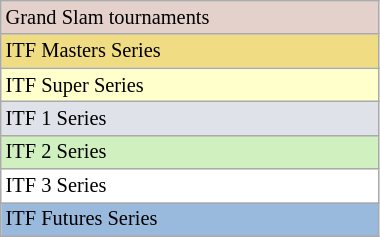<table class=wikitable style=font-size:85%;width:20%>
<tr bgcolor=#e5d1cb>
<td>Grand Slam tournaments</td>
</tr>
<tr bgcolor=#F0DC82>
<td>ITF Masters Series</td>
</tr>
<tr bgcolor=#ffffcc>
<td>ITF Super Series</td>
</tr>
<tr bgcolor=#dfe2e9>
<td>ITF 1 Series</td>
</tr>
<tr bgcolor=#d0f0c0>
<td>ITF 2 Series</td>
</tr>
<tr bgcolor=#ffffff>
<td>ITF 3 Series</td>
</tr>
<tr bgcolor=#99badd>
<td>ITF Futures Series</td>
</tr>
</table>
